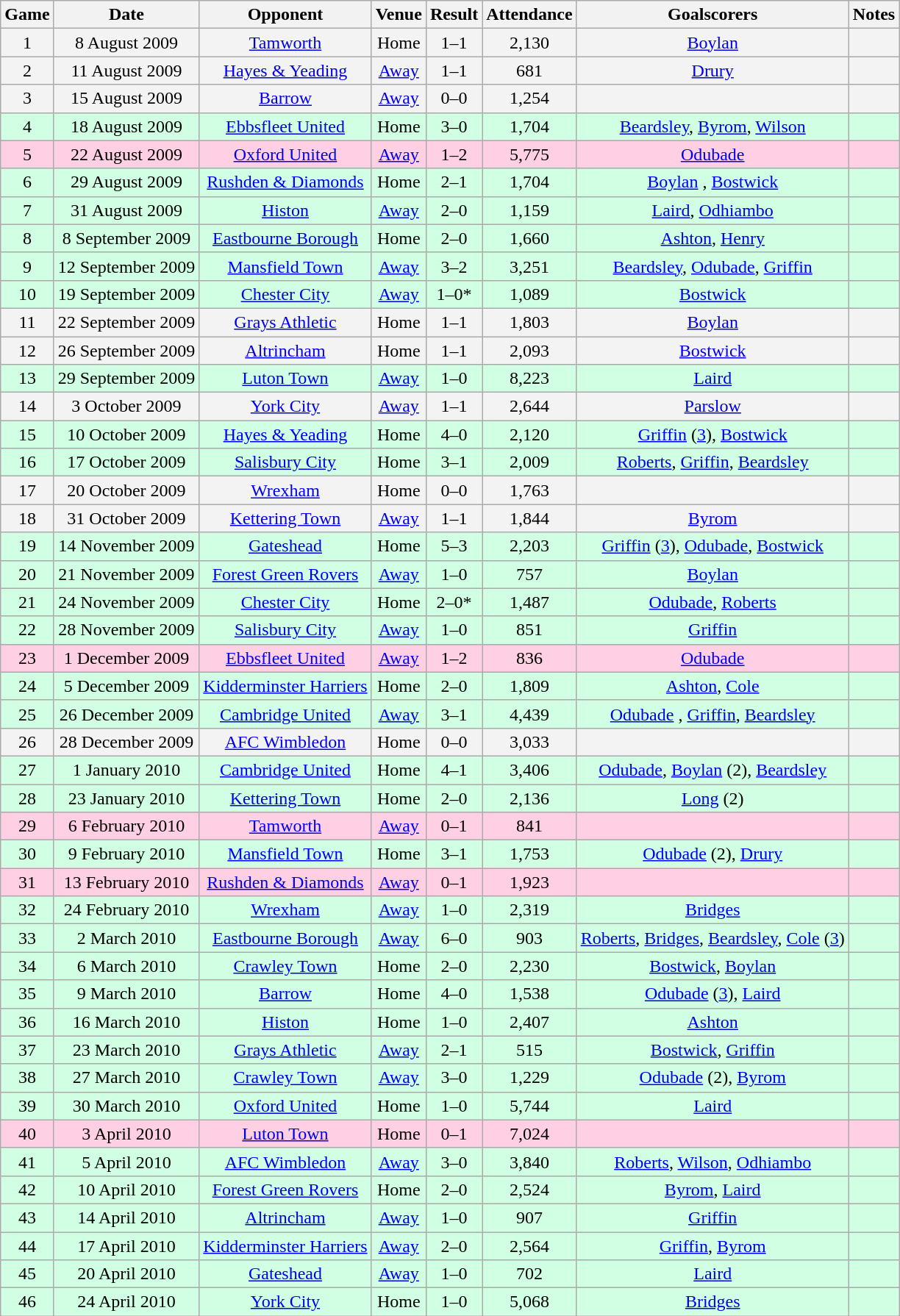<table class="wikitable" style="text-align:center;">
<tr>
<th>Game</th>
<th>Date</th>
<th>Opponent</th>
<th>Venue</th>
<th>Result</th>
<th>Attendance</th>
<th>Goalscorers</th>
<th>Notes</th>
</tr>
<tr style="background: #f3f3f3;">
<td>1</td>
<td>8 August 2009</td>
<td><a href='#'>Tamworth</a></td>
<td>Home</td>
<td>1–1</td>
<td>2,130</td>
<td><a href='#'>Boylan</a> </td>
<td></td>
</tr>
<tr style="background: #f3f3f3;">
<td>2</td>
<td>11 August 2009</td>
<td><a href='#'>Hayes & Yeading</a></td>
<td><a href='#'>Away</a></td>
<td>1–1</td>
<td>681</td>
<td><a href='#'>Drury</a></td>
<td></td>
</tr>
<tr style="background: #f3f3f3;">
<td>3</td>
<td>15 August 2009</td>
<td><a href='#'>Barrow</a></td>
<td><a href='#'>Away</a></td>
<td>0–0</td>
<td>1,254</td>
<td></td>
<td></td>
</tr>
<tr style="background: #d0ffe3;">
<td>4</td>
<td>18 August 2009</td>
<td><a href='#'>Ebbsfleet United</a></td>
<td>Home</td>
<td>3–0</td>
<td>1,704</td>
<td><a href='#'>Beardsley</a>, <a href='#'>Byrom</a>, <a href='#'>Wilson</a></td>
<td></td>
</tr>
<tr style="background: #ffd0e3;">
<td>5</td>
<td>22 August 2009</td>
<td><a href='#'>Oxford United</a></td>
<td><a href='#'>Away</a></td>
<td>1–2</td>
<td>5,775</td>
<td><a href='#'>Odubade</a></td>
<td></td>
</tr>
<tr style="background: #d0ffe3;">
<td>6</td>
<td>29 August 2009</td>
<td><a href='#'>Rushden & Diamonds</a></td>
<td>Home</td>
<td>2–1</td>
<td>1,704</td>
<td><a href='#'>Boylan</a> , <a href='#'>Bostwick</a></td>
<td></td>
</tr>
<tr style="background: #d0ffe3;">
<td>7</td>
<td>31 August 2009</td>
<td><a href='#'>Histon</a></td>
<td><a href='#'>Away</a></td>
<td>2–0</td>
<td>1,159</td>
<td><a href='#'>Laird</a>, <a href='#'>Odhiambo</a></td>
<td></td>
</tr>
<tr style="background: #d0ffe3;">
<td>8</td>
<td>8 September 2009</td>
<td><a href='#'>Eastbourne Borough</a></td>
<td>Home</td>
<td>2–0</td>
<td>1,660</td>
<td><a href='#'>Ashton</a>, <a href='#'>Henry</a></td>
<td></td>
</tr>
<tr style="background: #d0ffe3;">
<td>9</td>
<td>12 September 2009</td>
<td><a href='#'>Mansfield Town</a></td>
<td><a href='#'>Away</a></td>
<td>3–2</td>
<td>3,251</td>
<td><a href='#'>Beardsley</a>, <a href='#'>Odubade</a>, <a href='#'>Griffin</a></td>
<td></td>
</tr>
<tr style="background: #d0ffe3;">
<td>10</td>
<td>19 September 2009</td>
<td><a href='#'>Chester City</a></td>
<td><a href='#'>Away</a></td>
<td>1–0*</td>
<td>1,089</td>
<td><a href='#'>Bostwick</a></td>
<td></td>
</tr>
<tr style="background: #f3f3f3;">
<td>11</td>
<td>22 September 2009</td>
<td><a href='#'>Grays Athletic</a></td>
<td>Home</td>
<td>1–1</td>
<td>1,803</td>
<td><a href='#'>Boylan</a></td>
<td></td>
</tr>
<tr style="background: #f3f3f3;">
<td>12</td>
<td>26 September 2009</td>
<td><a href='#'>Altrincham</a></td>
<td>Home</td>
<td>1–1</td>
<td>2,093</td>
<td><a href='#'>Bostwick</a></td>
<td></td>
</tr>
<tr style="background: #d0ffe3;">
<td>13</td>
<td>29 September 2009</td>
<td><a href='#'>Luton Town</a></td>
<td><a href='#'>Away</a></td>
<td>1–0</td>
<td>8,223</td>
<td><a href='#'>Laird</a></td>
<td></td>
</tr>
<tr style="background: #f3f3f3;">
<td>14</td>
<td>3 October 2009</td>
<td><a href='#'>York City</a></td>
<td><a href='#'>Away</a></td>
<td>1–1</td>
<td>2,644</td>
<td><a href='#'>Parslow</a> </td>
<td></td>
</tr>
<tr style="background: #d0ffe3;">
<td>15</td>
<td>10 October 2009</td>
<td><a href='#'>Hayes & Yeading</a></td>
<td>Home</td>
<td>4–0</td>
<td>2,120</td>
<td><a href='#'>Griffin</a> (<a href='#'>3</a>), <a href='#'>Bostwick</a></td>
<td></td>
</tr>
<tr style="background: #d0ffe3;">
<td>16</td>
<td>17 October 2009</td>
<td><a href='#'>Salisbury City</a></td>
<td>Home</td>
<td>3–1</td>
<td>2,009</td>
<td><a href='#'>Roberts</a>, <a href='#'>Griffin</a>, <a href='#'>Beardsley</a></td>
<td></td>
</tr>
<tr style="background: #f3f3f3;">
<td>17</td>
<td>20 October 2009</td>
<td><a href='#'>Wrexham</a></td>
<td>Home</td>
<td>0–0</td>
<td>1,763</td>
<td></td>
<td></td>
</tr>
<tr style="background: #f3f3f3;">
<td>18</td>
<td>31 October 2009</td>
<td><a href='#'>Kettering Town</a></td>
<td><a href='#'>Away</a></td>
<td>1–1</td>
<td>1,844</td>
<td><a href='#'>Byrom</a></td>
<td></td>
</tr>
<tr style="background: #d0ffe3;">
<td>19</td>
<td>14 November 2009</td>
<td><a href='#'>Gateshead</a></td>
<td>Home</td>
<td>5–3</td>
<td>2,203</td>
<td><a href='#'>Griffin</a> (<a href='#'>3</a>), <a href='#'>Odubade</a>, <a href='#'>Bostwick</a></td>
<td></td>
</tr>
<tr style="background: #d0ffe3;">
<td>20</td>
<td>21 November 2009</td>
<td><a href='#'>Forest Green Rovers</a></td>
<td><a href='#'>Away</a></td>
<td>1–0</td>
<td>757</td>
<td><a href='#'>Boylan</a></td>
<td></td>
</tr>
<tr style="background: #d0ffe3;">
<td>21</td>
<td>24 November 2009</td>
<td><a href='#'>Chester City</a></td>
<td>Home</td>
<td>2–0*</td>
<td>1,487</td>
<td><a href='#'>Odubade</a>, <a href='#'>Roberts</a></td>
<td></td>
</tr>
<tr style="background: #d0ffe3;">
<td>22</td>
<td>28 November 2009</td>
<td><a href='#'>Salisbury City</a></td>
<td><a href='#'>Away</a></td>
<td>1–0</td>
<td>851</td>
<td><a href='#'>Griffin</a></td>
<td></td>
</tr>
<tr style="background: #ffd0e3;">
<td>23</td>
<td>1 December 2009</td>
<td><a href='#'>Ebbsfleet United</a></td>
<td><a href='#'>Away</a></td>
<td>1–2</td>
<td>836</td>
<td><a href='#'>Odubade</a></td>
<td></td>
</tr>
<tr style="background: #d0ffe3;">
<td>24</td>
<td>5 December 2009</td>
<td><a href='#'>Kidderminster Harriers</a></td>
<td>Home</td>
<td>2–0</td>
<td>1,809</td>
<td><a href='#'>Ashton</a>, <a href='#'>Cole</a></td>
<td></td>
</tr>
<tr style="background: #d0ffe3;">
<td>25</td>
<td>26 December 2009</td>
<td><a href='#'>Cambridge United</a></td>
<td><a href='#'>Away</a></td>
<td>3–1</td>
<td>4,439</td>
<td><a href='#'>Odubade</a> , <a href='#'>Griffin</a>, <a href='#'>Beardsley</a></td>
<td></td>
</tr>
<tr style="background: #f3f3f3;">
<td>26</td>
<td>28 December 2009</td>
<td><a href='#'>AFC Wimbledon</a></td>
<td>Home</td>
<td>0–0</td>
<td>3,033</td>
<td></td>
<td></td>
</tr>
<tr style="background: #d0ffe3;">
<td>27</td>
<td>1 January 2010</td>
<td><a href='#'>Cambridge United</a></td>
<td>Home</td>
<td>4–1</td>
<td>3,406</td>
<td><a href='#'>Odubade</a>, <a href='#'>Boylan</a> (2), <a href='#'>Beardsley</a></td>
<td></td>
</tr>
<tr style="background: #d0ffe3;">
<td>28</td>
<td>23 January 2010</td>
<td><a href='#'>Kettering Town</a></td>
<td>Home</td>
<td>2–0</td>
<td>2,136</td>
<td><a href='#'>Long</a> (2)</td>
<td></td>
</tr>
<tr style="background: #ffd0e3;">
<td>29</td>
<td>6 February 2010</td>
<td><a href='#'>Tamworth</a></td>
<td><a href='#'>Away</a></td>
<td>0–1</td>
<td>841</td>
<td></td>
<td></td>
</tr>
<tr style="background: #d0ffe3;">
<td>30</td>
<td>9 February 2010</td>
<td><a href='#'>Mansfield Town</a></td>
<td>Home</td>
<td>3–1</td>
<td>1,753</td>
<td><a href='#'>Odubade</a> (2), <a href='#'>Drury</a></td>
<td></td>
</tr>
<tr style="background: #ffd0e3;">
<td>31</td>
<td>13 February 2010</td>
<td><a href='#'>Rushden & Diamonds</a></td>
<td><a href='#'>Away</a></td>
<td>0–1</td>
<td>1,923</td>
<td></td>
<td></td>
</tr>
<tr style="background: #d0ffe3;">
<td>32</td>
<td>24 February 2010</td>
<td><a href='#'>Wrexham</a></td>
<td><a href='#'>Away</a></td>
<td>1–0</td>
<td>2,319</td>
<td><a href='#'>Bridges</a></td>
<td></td>
</tr>
<tr style="background: #d0ffe3;">
<td>33</td>
<td>2 March 2010</td>
<td><a href='#'>Eastbourne Borough</a></td>
<td><a href='#'>Away</a></td>
<td>6–0</td>
<td>903</td>
<td><a href='#'>Roberts</a>, <a href='#'>Bridges</a>, <a href='#'>Beardsley</a>, <a href='#'>Cole</a> (<a href='#'>3</a>)</td>
<td></td>
</tr>
<tr style="background: #d0ffe3;">
<td>34</td>
<td>6 March 2010</td>
<td><a href='#'>Crawley Town</a></td>
<td>Home</td>
<td>2–0</td>
<td>2,230</td>
<td><a href='#'>Bostwick</a>, <a href='#'>Boylan</a></td>
<td></td>
</tr>
<tr style="background: #d0ffe3;">
<td>35</td>
<td>9 March 2010</td>
<td><a href='#'>Barrow</a></td>
<td>Home</td>
<td>4–0</td>
<td>1,538</td>
<td><a href='#'>Odubade</a> (<a href='#'>3</a>), <a href='#'>Laird</a></td>
<td></td>
</tr>
<tr style="background: #d0ffe3;">
<td>36</td>
<td>16 March 2010</td>
<td><a href='#'>Histon</a></td>
<td>Home</td>
<td>1–0</td>
<td>2,407</td>
<td><a href='#'>Ashton</a></td>
<td></td>
</tr>
<tr style="background: #d0ffe3;">
<td>37</td>
<td>23 March 2010</td>
<td><a href='#'>Grays Athletic</a></td>
<td><a href='#'>Away</a></td>
<td>2–1</td>
<td>515</td>
<td><a href='#'>Bostwick</a>, <a href='#'>Griffin</a></td>
<td></td>
</tr>
<tr style="background: #d0ffe3;">
<td>38</td>
<td>27 March 2010</td>
<td><a href='#'>Crawley Town</a></td>
<td><a href='#'>Away</a></td>
<td>3–0</td>
<td>1,229</td>
<td><a href='#'>Odubade</a> (2), <a href='#'>Byrom</a></td>
<td></td>
</tr>
<tr style="background: #d0ffe3;">
<td>39</td>
<td>30 March 2010</td>
<td><a href='#'>Oxford United</a></td>
<td>Home</td>
<td>1–0</td>
<td>5,744</td>
<td><a href='#'>Laird</a> </td>
<td></td>
</tr>
<tr style="background: #ffd0e3;">
<td>40</td>
<td>3 April 2010</td>
<td><a href='#'>Luton Town</a></td>
<td>Home</td>
<td>0–1</td>
<td>7,024</td>
<td></td>
<td></td>
</tr>
<tr style="background: #d0ffe3;">
<td>41</td>
<td>5 April 2010</td>
<td><a href='#'>AFC Wimbledon</a></td>
<td><a href='#'>Away</a></td>
<td>3–0</td>
<td>3,840</td>
<td><a href='#'>Roberts</a>, <a href='#'>Wilson</a>, <a href='#'>Odhiambo</a></td>
<td></td>
</tr>
<tr style="background: #d0ffe3;">
<td>42</td>
<td>10 April 2010</td>
<td><a href='#'>Forest Green Rovers</a></td>
<td>Home</td>
<td>2–0</td>
<td>2,524</td>
<td><a href='#'>Byrom</a>, <a href='#'>Laird</a> </td>
<td></td>
</tr>
<tr style="background: #d0ffe3;">
<td>43</td>
<td>14 April 2010</td>
<td><a href='#'>Altrincham</a></td>
<td><a href='#'>Away</a></td>
<td>1–0</td>
<td>907</td>
<td><a href='#'>Griffin</a></td>
<td></td>
</tr>
<tr style="background: #d0ffe3;">
<td>44</td>
<td>17 April 2010</td>
<td><a href='#'>Kidderminster Harriers</a></td>
<td><a href='#'>Away</a></td>
<td>2–0</td>
<td>2,564</td>
<td><a href='#'>Griffin</a>, <a href='#'>Byrom</a></td>
<td></td>
</tr>
<tr style="background: #d0ffe3;">
<td>45</td>
<td>20 April 2010</td>
<td><a href='#'>Gateshead</a></td>
<td><a href='#'>Away</a></td>
<td>1–0</td>
<td>702</td>
<td><a href='#'>Laird</a> </td>
<td></td>
</tr>
<tr style="background: #d0ffe3;">
<td>46</td>
<td>24 April 2010</td>
<td><a href='#'>York City</a></td>
<td>Home</td>
<td>1–0</td>
<td>5,068</td>
<td><a href='#'>Bridges</a></td>
<td></td>
</tr>
</table>
